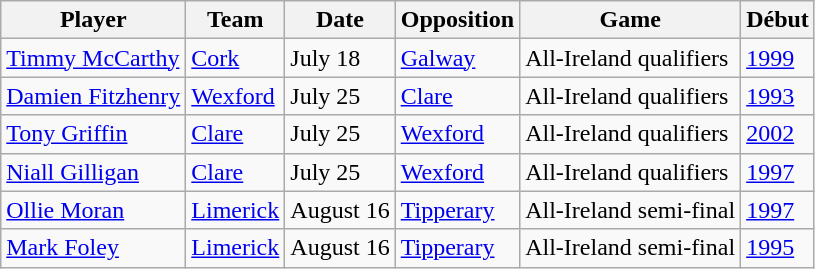<table class="wikitable">
<tr>
<th>Player</th>
<th>Team</th>
<th>Date</th>
<th>Opposition</th>
<th>Game</th>
<th>Début</th>
</tr>
<tr>
<td><a href='#'>Timmy McCarthy</a></td>
<td><a href='#'>Cork</a></td>
<td>July 18</td>
<td><a href='#'>Galway</a></td>
<td>All-Ireland qualifiers</td>
<td><a href='#'>1999</a></td>
</tr>
<tr>
<td><a href='#'>Damien Fitzhenry</a></td>
<td><a href='#'>Wexford</a></td>
<td>July 25</td>
<td><a href='#'>Clare</a></td>
<td>All-Ireland qualifiers</td>
<td><a href='#'>1993</a></td>
</tr>
<tr>
<td><a href='#'>Tony Griffin</a></td>
<td><a href='#'>Clare</a></td>
<td>July 25</td>
<td><a href='#'>Wexford</a></td>
<td>All-Ireland qualifiers</td>
<td><a href='#'>2002</a></td>
</tr>
<tr>
<td><a href='#'>Niall Gilligan</a></td>
<td><a href='#'>Clare</a></td>
<td>July 25</td>
<td><a href='#'>Wexford</a></td>
<td>All-Ireland qualifiers</td>
<td><a href='#'>1997</a></td>
</tr>
<tr>
<td><a href='#'>Ollie Moran</a></td>
<td><a href='#'>Limerick</a></td>
<td>August 16</td>
<td><a href='#'>Tipperary</a></td>
<td>All-Ireland semi-final</td>
<td><a href='#'>1997</a></td>
</tr>
<tr>
<td><a href='#'>Mark Foley</a></td>
<td><a href='#'>Limerick</a></td>
<td>August 16</td>
<td><a href='#'>Tipperary</a></td>
<td>All-Ireland semi-final</td>
<td><a href='#'>1995</a></td>
</tr>
</table>
